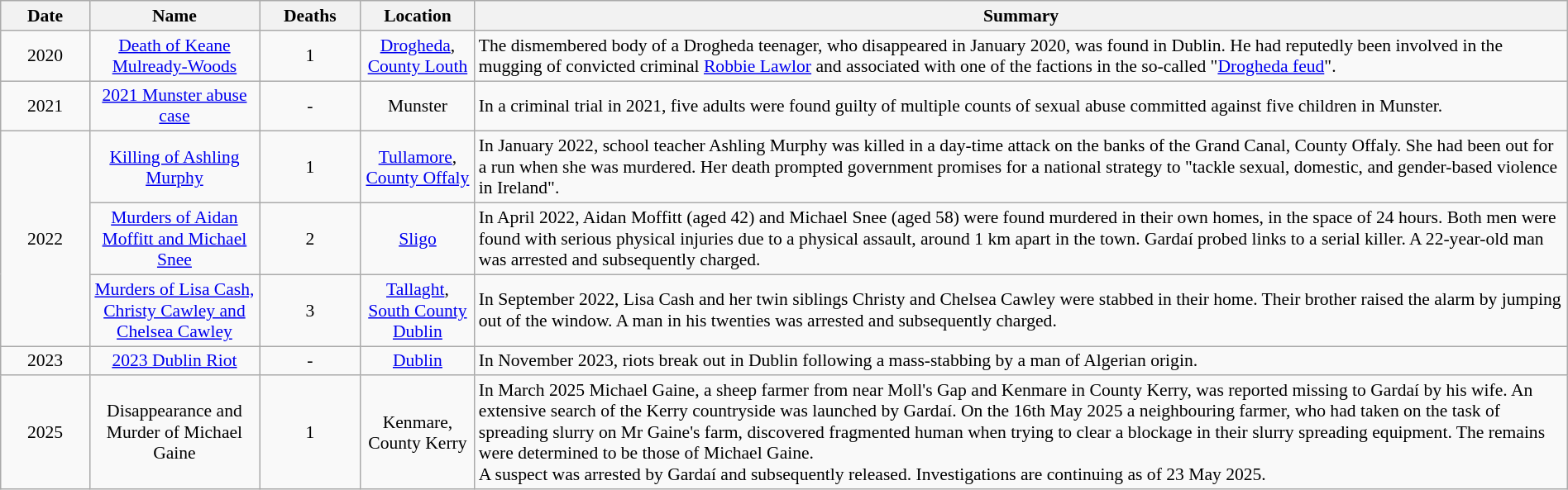<table class="sortable wikitable" width="100%" style="text-align:center; font-size:90%;">
<tr>
<th width="65px">Date</th>
<th width="130px">Name</th>
<th width="75px">Deaths</th>
<th width="85px">Location</th>
<th>Summary</th>
</tr>
<tr>
<td>2020</td>
<td><a href='#'>Death of Keane Mulready-Woods</a></td>
<td>1</td>
<td><a href='#'>Drogheda</a>, <a href='#'>County Louth</a></td>
<td align=left>The dismembered body of a Drogheda teenager, who disappeared in January 2020, was found in Dublin. He had reputedly been involved in the mugging of convicted criminal <a href='#'>Robbie Lawlor</a> and associated with one of the factions in the so-called "<a href='#'>Drogheda feud</a>".</td>
</tr>
<tr>
<td>2021</td>
<td><a href='#'>2021 Munster abuse case</a></td>
<td>-</td>
<td>Munster</td>
<td align=left>In a criminal trial in 2021, five adults were found guilty of multiple counts of sexual abuse committed against five children in Munster.</td>
</tr>
<tr>
<td rowspan="3">2022</td>
<td><a href='#'>Killing of Ashling Murphy</a></td>
<td>1</td>
<td><a href='#'>Tullamore</a>, <a href='#'>County Offaly</a></td>
<td align=left>In January 2022, school teacher Ashling Murphy was killed in a day-time attack on the banks of the Grand Canal, County Offaly. She had been out for a run when she was murdered. Her death prompted government promises for a national strategy to "tackle sexual, domestic, and gender-based violence in Ireland".</td>
</tr>
<tr>
<td><a href='#'>Murders of Aidan Moffitt and Michael Snee</a></td>
<td>2</td>
<td><a href='#'>Sligo</a></td>
<td align=left>In April 2022, Aidan Moffitt (aged 42) and Michael Snee (aged 58) were found murdered in their own homes, in the space of 24 hours. Both men were found with serious physical injuries due to a physical assault, around 1 km apart in the town. Gardaí probed links to a serial killer. A 22-year-old man was arrested and subsequently charged.</td>
</tr>
<tr>
<td><a href='#'>Murders of Lisa Cash, Christy Cawley and Chelsea Cawley</a></td>
<td>3</td>
<td><a href='#'>Tallaght</a>, <a href='#'>South County Dublin</a></td>
<td align=left>In September 2022, Lisa Cash and her twin siblings Christy and Chelsea Cawley were stabbed in their home. Their brother raised the alarm by jumping out of the window. A man in his twenties was arrested and subsequently charged.</td>
</tr>
<tr>
<td>2023</td>
<td><a href='#'>2023 Dublin Riot</a></td>
<td>-</td>
<td><a href='#'>Dublin</a></td>
<td align=left>In November 2023, riots break out in Dublin following a mass-stabbing by a man of Algerian origin.</td>
</tr>
<tr>
<td>2025</td>
<td>Disappearance and Murder of Michael Gaine</td>
<td>1</td>
<td>Kenmare, County Kerry</td>
<td align="left">In March 2025 Michael Gaine, a sheep farmer from near Moll's Gap and Kenmare in County Kerry, was reported missing to Gardaí by his wife. An extensive search of the Kerry countryside was launched by Gardaí. On the 16th May 2025 a neighbouring farmer, who had taken on the task of spreading slurry on Mr Gaine's farm, discovered fragmented human when trying to clear a blockage in their slurry spreading equipment. The remains were determined to be those of Michael Gaine.<br>A suspect was arrested by Gardaí and subsequently released.
Investigations are continuing as of 23 May 2025.</td>
</tr>
</table>
